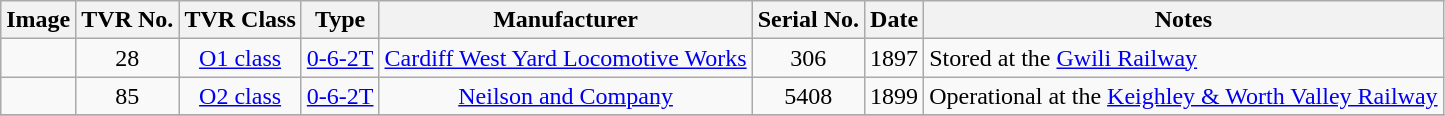<table class=wikitable style=text-align:center>
<tr>
<th>Image</th>
<th>TVR No.</th>
<th>TVR Class</th>
<th>Type</th>
<th>Manufacturer</th>
<th>Serial No.</th>
<th>Date</th>
<th>Notes</th>
</tr>
<tr>
<td></td>
<td>28</td>
<td><a href='#'>O1 class</a></td>
<td><a href='#'>0-6-2T</a></td>
<td><a href='#'>Cardiff West Yard Locomotive Works</a></td>
<td>306</td>
<td>1897</td>
<td align=left>Stored at the <a href='#'>Gwili Railway</a></td>
</tr>
<tr>
<td></td>
<td>85</td>
<td><a href='#'>O2 class</a></td>
<td><a href='#'>0-6-2T</a></td>
<td><a href='#'>Neilson and Company</a></td>
<td>5408</td>
<td>1899</td>
<td align=left>Operational at the <a href='#'>Keighley & Worth Valley Railway</a></td>
</tr>
<tr>
</tr>
</table>
